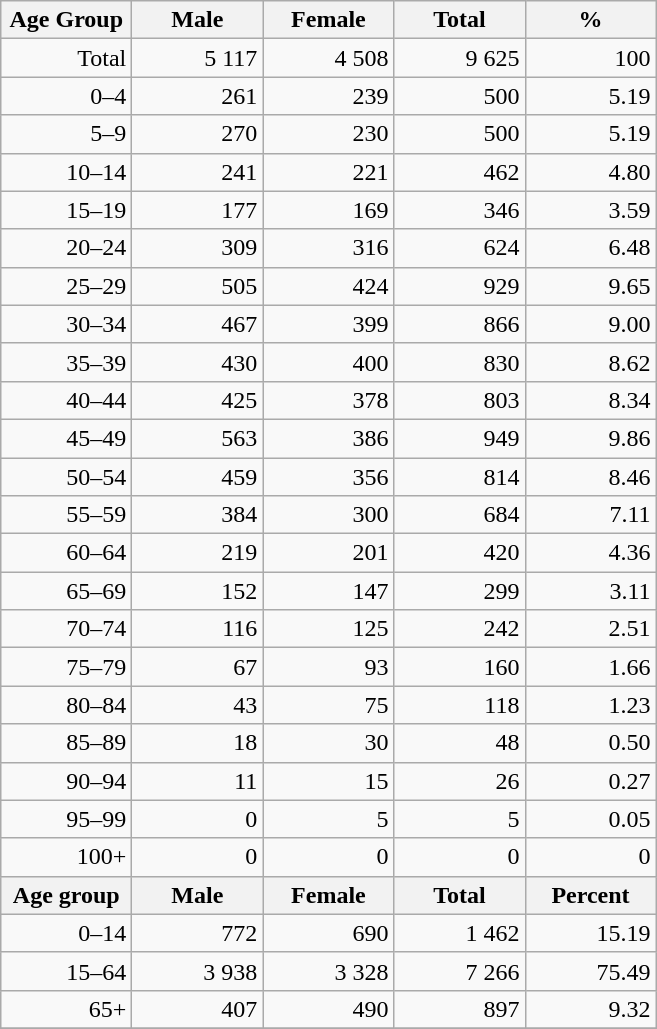<table class="wikitable">
<tr>
<th width="80pt">Age Group</th>
<th width="80pt">Male</th>
<th width="80pt">Female</th>
<th width="80pt">Total</th>
<th width="80pt">%</th>
</tr>
<tr>
<td align="right">Total</td>
<td align="right">5 117</td>
<td align="right">4 508</td>
<td align="right">9 625</td>
<td align="right">100</td>
</tr>
<tr>
<td align="right">0–4</td>
<td align="right">261</td>
<td align="right">239</td>
<td align="right">500</td>
<td align="right">5.19</td>
</tr>
<tr>
<td align="right">5–9</td>
<td align="right">270</td>
<td align="right">230</td>
<td align="right">500</td>
<td align="right">5.19</td>
</tr>
<tr>
<td align="right">10–14</td>
<td align="right">241</td>
<td align="right">221</td>
<td align="right">462</td>
<td align="right">4.80</td>
</tr>
<tr>
<td align="right">15–19</td>
<td align="right">177</td>
<td align="right">169</td>
<td align="right">346</td>
<td align="right">3.59</td>
</tr>
<tr>
<td align="right">20–24</td>
<td align="right">309</td>
<td align="right">316</td>
<td align="right">624</td>
<td align="right">6.48</td>
</tr>
<tr>
<td align="right">25–29</td>
<td align="right">505</td>
<td align="right">424</td>
<td align="right">929</td>
<td align="right">9.65</td>
</tr>
<tr>
<td align="right">30–34</td>
<td align="right">467</td>
<td align="right">399</td>
<td align="right">866</td>
<td align="right">9.00</td>
</tr>
<tr>
<td align="right">35–39</td>
<td align="right">430</td>
<td align="right">400</td>
<td align="right">830</td>
<td align="right">8.62</td>
</tr>
<tr>
<td align="right">40–44</td>
<td align="right">425</td>
<td align="right">378</td>
<td align="right">803</td>
<td align="right">8.34</td>
</tr>
<tr>
<td align="right">45–49</td>
<td align="right">563</td>
<td align="right">386</td>
<td align="right">949</td>
<td align="right">9.86</td>
</tr>
<tr>
<td align="right">50–54</td>
<td align="right">459</td>
<td align="right">356</td>
<td align="right">814</td>
<td align="right">8.46</td>
</tr>
<tr>
<td align="right">55–59</td>
<td align="right">384</td>
<td align="right">300</td>
<td align="right">684</td>
<td align="right">7.11</td>
</tr>
<tr>
<td align="right">60–64</td>
<td align="right">219</td>
<td align="right">201</td>
<td align="right">420</td>
<td align="right">4.36</td>
</tr>
<tr>
<td align="right">65–69</td>
<td align="right">152</td>
<td align="right">147</td>
<td align="right">299</td>
<td align="right">3.11</td>
</tr>
<tr>
<td align="right">70–74</td>
<td align="right">116</td>
<td align="right">125</td>
<td align="right">242</td>
<td align="right">2.51</td>
</tr>
<tr>
<td align="right">75–79</td>
<td align="right">67</td>
<td align="right">93</td>
<td align="right">160</td>
<td align="right">1.66</td>
</tr>
<tr>
<td align="right">80–84</td>
<td align="right">43</td>
<td align="right">75</td>
<td align="right">118</td>
<td align="right">1.23</td>
</tr>
<tr>
<td align="right">85–89</td>
<td align="right">18</td>
<td align="right">30</td>
<td align="right">48</td>
<td align="right">0.50</td>
</tr>
<tr>
<td align="right">90–94</td>
<td align="right">11</td>
<td align="right">15</td>
<td align="right">26</td>
<td align="right">0.27</td>
</tr>
<tr>
<td align="right">95–99</td>
<td align="right">0</td>
<td align="right">5</td>
<td align="right">5</td>
<td align="right">0.05</td>
</tr>
<tr>
<td align="right">100+</td>
<td align="right">0</td>
<td align="right">0</td>
<td align="right">0</td>
<td align="right">0</td>
</tr>
<tr>
<th width="50">Age group</th>
<th width="80pt">Male</th>
<th width="80">Female</th>
<th width="80">Total</th>
<th width="50">Percent</th>
</tr>
<tr>
<td align="right">0–14</td>
<td align="right">772</td>
<td align="right">690</td>
<td align="right">1 462</td>
<td align="right">15.19</td>
</tr>
<tr>
<td align="right">15–64</td>
<td align="right">3 938</td>
<td align="right">3 328</td>
<td align="right">7 266</td>
<td align="right">75.49</td>
</tr>
<tr>
<td align="right">65+</td>
<td align="right">407</td>
<td align="right">490</td>
<td align="right">897</td>
<td align="right">9.32</td>
</tr>
<tr>
</tr>
</table>
